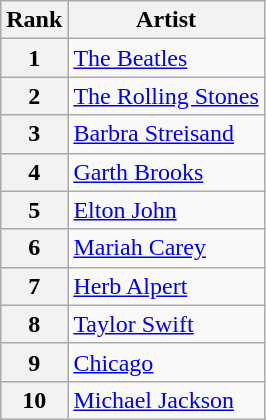<table class="wikitable">
<tr>
<th scope="col">Rank</th>
<th scope="col">Artist</th>
</tr>
<tr>
<th scope="row">1</th>
<td><a href='#'>The Beatles</a></td>
</tr>
<tr>
<th scope="row">2</th>
<td><a href='#'>The Rolling Stones</a></td>
</tr>
<tr>
<th scope="row">3</th>
<td><a href='#'>Barbra Streisand</a></td>
</tr>
<tr>
<th scope="row">4</th>
<td><a href='#'>Garth Brooks</a></td>
</tr>
<tr>
<th scope="row">5</th>
<td><a href='#'>Elton John</a></td>
</tr>
<tr>
<th scope="row">6</th>
<td><a href='#'>Mariah Carey</a></td>
</tr>
<tr>
<th scope="row">7</th>
<td><a href='#'>Herb Alpert</a></td>
</tr>
<tr>
<th scope="row">8</th>
<td><a href='#'>Taylor Swift</a></td>
</tr>
<tr>
<th scope="row">9</th>
<td><a href='#'>Chicago</a></td>
</tr>
<tr>
<th scope="row">10</th>
<td><a href='#'>Michael Jackson</a></td>
</tr>
</table>
